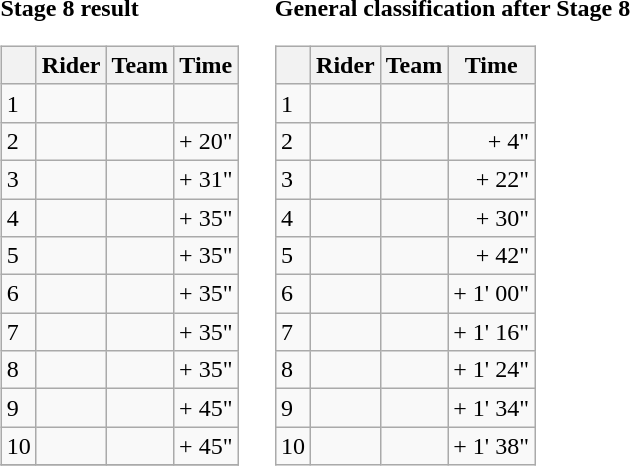<table>
<tr>
<td><strong>Stage 8 result</strong><br><table class="wikitable">
<tr>
<th></th>
<th>Rider</th>
<th>Team</th>
<th>Time</th>
</tr>
<tr>
<td>1</td>
<td></td>
<td></td>
<td align="right"></td>
</tr>
<tr>
<td>2</td>
<td></td>
<td></td>
<td align="right">+ 20"</td>
</tr>
<tr>
<td>3</td>
<td></td>
<td></td>
<td align="right">+ 31"</td>
</tr>
<tr>
<td>4</td>
<td> </td>
<td></td>
<td align="right">+ 35"</td>
</tr>
<tr>
<td>5</td>
<td> </td>
<td></td>
<td align="right">+ 35"</td>
</tr>
<tr>
<td>6</td>
<td></td>
<td></td>
<td align="right">+ 35"</td>
</tr>
<tr>
<td>7</td>
<td></td>
<td></td>
<td align="right">+ 35"</td>
</tr>
<tr>
<td>8</td>
<td></td>
<td></td>
<td align="right">+ 35"</td>
</tr>
<tr>
<td>9</td>
<td></td>
<td></td>
<td align="right">+ 45"</td>
</tr>
<tr>
<td>10</td>
<td></td>
<td></td>
<td align="right">+ 45"</td>
</tr>
<tr>
</tr>
</table>
</td>
<td></td>
<td><strong>General classification after Stage 8</strong><br><table class="wikitable">
<tr>
<th></th>
<th>Rider</th>
<th>Team</th>
<th>Time</th>
</tr>
<tr>
<td>1</td>
<td> </td>
<td></td>
<td align="right"></td>
</tr>
<tr>
<td>2</td>
<td> </td>
<td></td>
<td align="right">+ 4"</td>
</tr>
<tr>
<td>3</td>
<td></td>
<td></td>
<td align="right">+ 22"</td>
</tr>
<tr>
<td>4</td>
<td></td>
<td></td>
<td align="right">+ 30"</td>
</tr>
<tr>
<td>5</td>
<td></td>
<td></td>
<td align="right">+ 42"</td>
</tr>
<tr>
<td>6</td>
<td></td>
<td></td>
<td align="right">+ 1' 00"</td>
</tr>
<tr>
<td>7</td>
<td></td>
<td></td>
<td align="right">+ 1' 16"</td>
</tr>
<tr>
<td>8</td>
<td></td>
<td></td>
<td align="right">+ 1' 24"</td>
</tr>
<tr>
<td>9</td>
<td></td>
<td></td>
<td align="right">+ 1' 34"</td>
</tr>
<tr>
<td>10</td>
<td></td>
<td></td>
<td align="right">+ 1' 38"</td>
</tr>
</table>
</td>
</tr>
</table>
